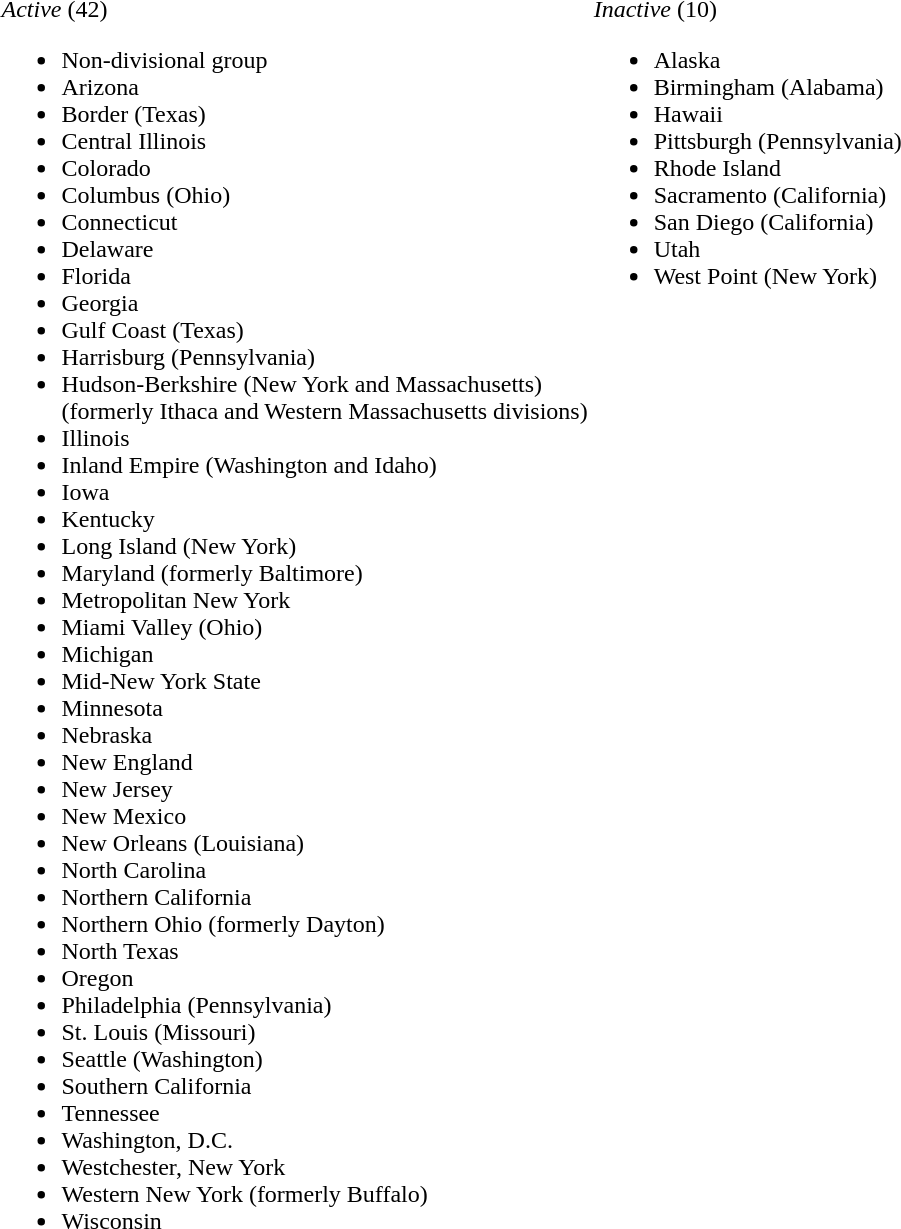<table>
<tr>
<td valign="top"><br><em>Active</em> (42)<ul><li>Non-divisional group</li><li>Arizona</li><li>Border (Texas)</li><li>Central Illinois</li><li>Colorado</li><li>Columbus (Ohio)</li><li>Connecticut</li><li>Delaware</li><li>Florida</li><li>Georgia</li><li>Gulf Coast (Texas)</li><li>Harrisburg (Pennsylvania)</li><li>Hudson-Berkshire (New York and Massachusetts) <br>(formerly Ithaca and Western Massachusetts divisions)</li><li>Illinois</li><li>Inland Empire (Washington and Idaho)</li><li>Iowa</li><li>Kentucky</li><li>Long Island (New York)</li><li>Maryland (formerly Baltimore)</li><li>Metropolitan New York</li><li>Miami Valley (Ohio)</li><li>Michigan</li><li>Mid-New York State</li><li>Minnesota</li><li>Nebraska</li><li>New England</li><li>New Jersey</li><li>New Mexico</li><li>New Orleans (Louisiana)</li><li>North Carolina</li><li>Northern California</li><li>Northern Ohio (formerly Dayton)</li><li>North Texas</li><li>Oregon</li><li>Philadelphia (Pennsylvania)</li><li>St. Louis (Missouri)</li><li>Seattle (Washington)</li><li>Southern California</li><li>Tennessee</li><li>Washington, D.C.</li><li>Westchester, New York</li><li>Western New York (formerly Buffalo)</li><li>Wisconsin</li></ul></td>
<td valign="top"><br><em>Inactive</em> (10)<ul><li>Alaska</li><li>Birmingham (Alabama)</li><li>Hawaii</li><li>Pittsburgh (Pennsylvania)</li><li>Rhode Island</li><li>Sacramento (California)</li><li>San Diego (California)</li><li>Utah</li><li>West Point (New York)</li></ul></td>
</tr>
</table>
